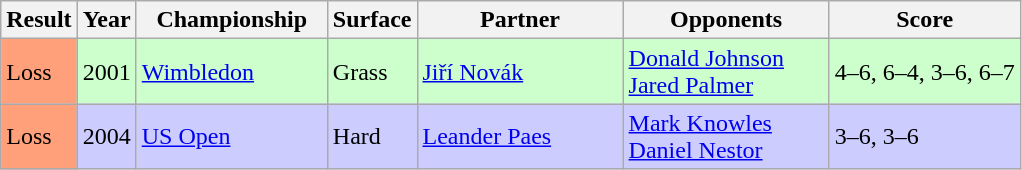<table class="sortable wikitable">
<tr>
<th style="width:40px">Result</th>
<th style="width:30px">Year</th>
<th style="width:120px">Championship</th>
<th style="width:45px">Surface</th>
<th style="width:130px">Partner</th>
<th style="width:130px">Opponents</th>
<th style="width:120px"  class="unsortable">Score</th>
</tr>
<tr style="background:#cfc;">
<td style="background:#ffa07a;">Loss</td>
<td>2001</td>
<td><a href='#'>Wimbledon</a></td>
<td>Grass</td>
<td> <a href='#'>Jiří Novák</a></td>
<td> <a href='#'>Donald Johnson</a><br> <a href='#'>Jared Palmer</a></td>
<td>4–6, 6–4, 3–6, 6–7</td>
</tr>
<tr style="background:#ccf;">
<td style="background:#ffa07a;">Loss</td>
<td>2004</td>
<td><a href='#'>US Open</a></td>
<td>Hard</td>
<td> <a href='#'>Leander Paes</a></td>
<td> <a href='#'>Mark Knowles</a><br> <a href='#'>Daniel Nestor</a></td>
<td>3–6, 3–6</td>
</tr>
</table>
